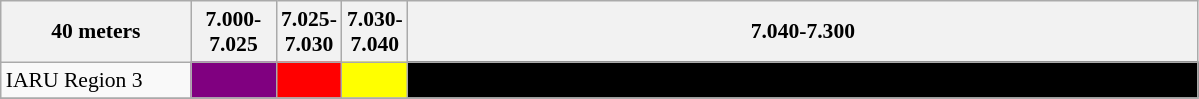<table class="wikitable" style="font-size:90%">
<tr>
<th width=120px>40 meters</th>
<th width= 50px>7.000-7.025</th>
<th width= 10px>7.025-7.030</th>
<th width= 20px>7.030-7.040</th>
<th width=520px>7.040-7.300</th>
</tr>
<tr>
<td>IARU Region 3</td>
<td style="background-color: purple"></td>
<td style="background-color: red"></td>
<td style="background-color: yellow"></td>
<td style="background-color: black"></td>
</tr>
<tr>
</tr>
</table>
